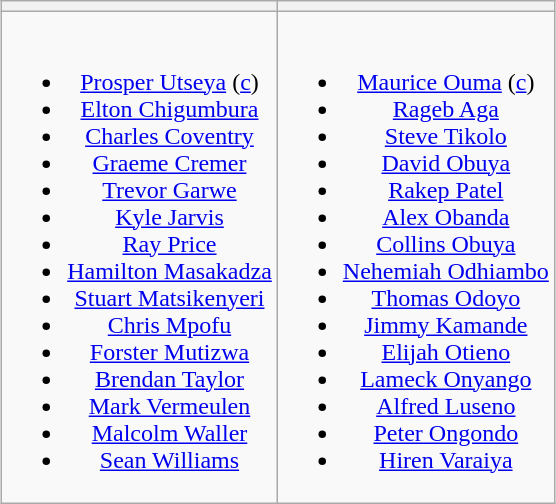<table class="wikitable" style="text-align:center; margin:auto">
<tr>
<th></th>
<th></th>
</tr>
<tr style="vertical-align:top">
<td><br><ul><li><a href='#'>Prosper Utseya</a> (<a href='#'>c</a>)</li><li><a href='#'>Elton Chigumbura</a></li><li><a href='#'>Charles Coventry</a></li><li><a href='#'>Graeme Cremer</a></li><li><a href='#'>Trevor Garwe</a></li><li><a href='#'>Kyle Jarvis</a></li><li><a href='#'>Ray Price</a></li><li><a href='#'>Hamilton Masakadza</a></li><li><a href='#'>Stuart Matsikenyeri</a></li><li><a href='#'>Chris Mpofu</a></li><li><a href='#'>Forster Mutizwa</a></li><li><a href='#'>Brendan Taylor</a></li><li><a href='#'>Mark Vermeulen</a></li><li><a href='#'>Malcolm Waller</a></li><li><a href='#'>Sean Williams</a></li></ul></td>
<td><br><ul><li><a href='#'>Maurice Ouma</a> (<a href='#'>c</a>)</li><li><a href='#'>Rageb Aga</a></li><li><a href='#'>Steve Tikolo</a></li><li><a href='#'>David Obuya</a></li><li><a href='#'>Rakep Patel</a></li><li><a href='#'>Alex Obanda</a></li><li><a href='#'>Collins Obuya</a></li><li><a href='#'>Nehemiah Odhiambo</a></li><li><a href='#'>Thomas Odoyo</a></li><li><a href='#'>Jimmy Kamande</a></li><li><a href='#'>Elijah Otieno</a></li><li><a href='#'>Lameck Onyango</a></li><li><a href='#'>Alfred Luseno</a></li><li><a href='#'>Peter Ongondo</a></li><li><a href='#'>Hiren Varaiya</a></li></ul></td>
</tr>
</table>
